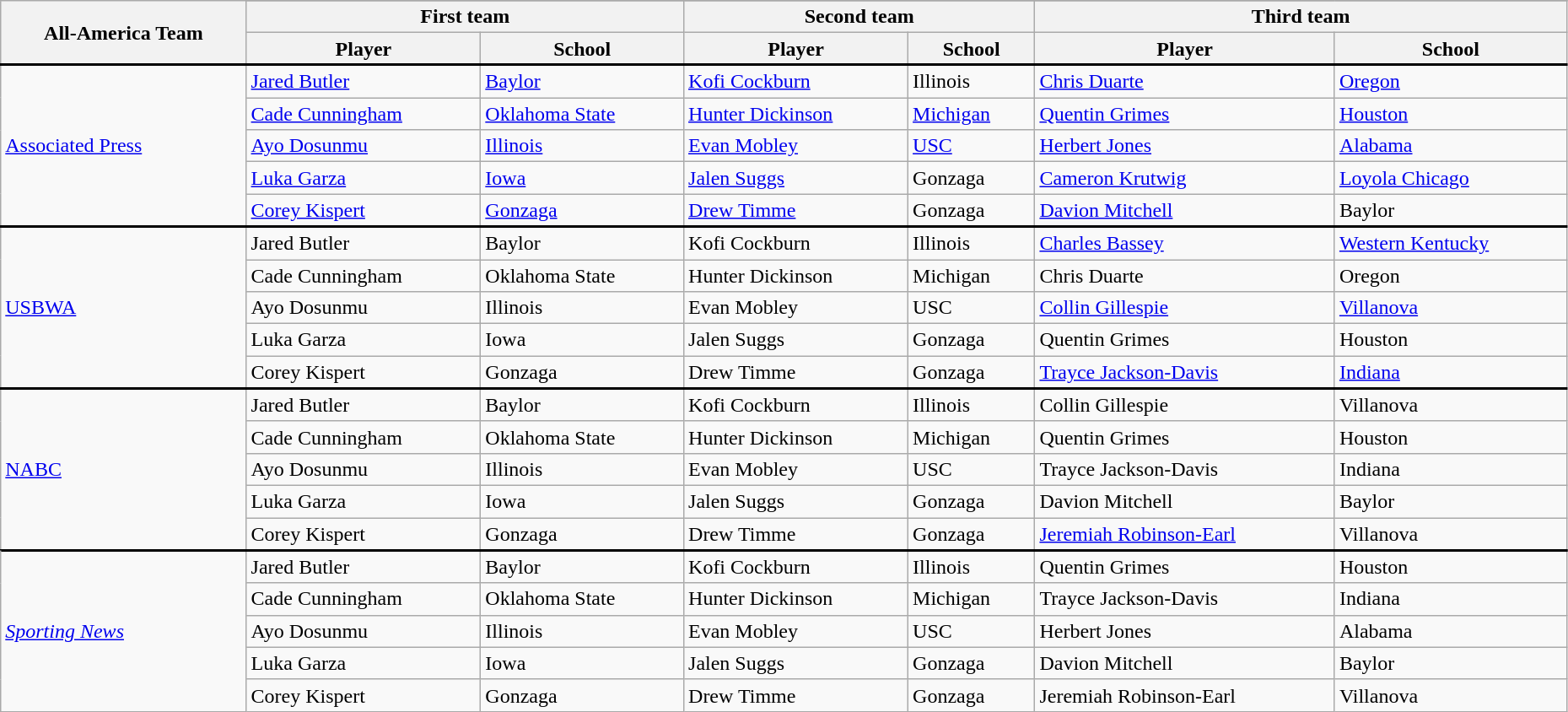<table class="wikitable" style="width:98%;">
<tr>
<th rowspan=3>All-America Team</th>
</tr>
<tr>
<th colspan=2>First team</th>
<th colspan=2>Second team</th>
<th colspan=2>Third team</th>
</tr>
<tr>
<th>Player</th>
<th>School</th>
<th>Player</th>
<th>School</th>
<th>Player</th>
<th>School</th>
</tr>
<tr>
</tr>
<tr style = "border-top:2px solid black;">
<td rowspan=5><a href='#'>Associated Press</a></td>
<td><a href='#'>Jared Butler</a></td>
<td><a href='#'>Baylor</a></td>
<td><a href='#'>Kofi Cockburn</a></td>
<td>Illinois</td>
<td><a href='#'>Chris Duarte</a></td>
<td><a href='#'>Oregon</a></td>
</tr>
<tr>
<td><a href='#'>Cade Cunningham</a></td>
<td><a href='#'>Oklahoma State</a></td>
<td><a href='#'>Hunter Dickinson</a></td>
<td><a href='#'>Michigan</a></td>
<td><a href='#'>Quentin Grimes</a></td>
<td><a href='#'>Houston</a></td>
</tr>
<tr>
<td><a href='#'>Ayo Dosunmu</a></td>
<td><a href='#'>Illinois</a></td>
<td><a href='#'>Evan Mobley</a></td>
<td><a href='#'>USC</a></td>
<td><a href='#'>Herbert Jones</a></td>
<td><a href='#'>Alabama</a></td>
</tr>
<tr>
<td><a href='#'>Luka Garza</a></td>
<td><a href='#'>Iowa</a></td>
<td><a href='#'>Jalen Suggs</a></td>
<td>Gonzaga</td>
<td><a href='#'>Cameron Krutwig</a></td>
<td><a href='#'>Loyola Chicago</a></td>
</tr>
<tr>
<td><a href='#'>Corey Kispert</a></td>
<td><a href='#'>Gonzaga</a></td>
<td><a href='#'>Drew Timme</a></td>
<td>Gonzaga</td>
<td><a href='#'>Davion Mitchell</a></td>
<td>Baylor</td>
</tr>
<tr style = "border-top:2px solid black;">
<td rowspan=5><a href='#'>USBWA</a></td>
<td>Jared Butler</td>
<td>Baylor</td>
<td>Kofi Cockburn</td>
<td>Illinois</td>
<td><a href='#'>Charles Bassey</a></td>
<td><a href='#'>Western Kentucky</a></td>
</tr>
<tr>
<td>Cade Cunningham</td>
<td>Oklahoma State</td>
<td>Hunter Dickinson</td>
<td>Michigan</td>
<td>Chris Duarte</td>
<td>Oregon</td>
</tr>
<tr>
<td>Ayo Dosunmu</td>
<td>Illinois</td>
<td>Evan Mobley</td>
<td>USC</td>
<td><a href='#'>Collin Gillespie</a></td>
<td><a href='#'>Villanova</a></td>
</tr>
<tr>
<td>Luka Garza</td>
<td>Iowa</td>
<td>Jalen Suggs</td>
<td>Gonzaga</td>
<td>Quentin Grimes</td>
<td>Houston</td>
</tr>
<tr>
<td>Corey Kispert</td>
<td>Gonzaga</td>
<td>Drew Timme</td>
<td>Gonzaga</td>
<td><a href='#'>Trayce Jackson-Davis</a></td>
<td><a href='#'>Indiana</a></td>
</tr>
<tr style = "border-top:2px solid black;">
<td rowspan=5><a href='#'>NABC</a></td>
<td>Jared Butler</td>
<td>Baylor</td>
<td>Kofi Cockburn</td>
<td>Illinois</td>
<td>Collin Gillespie</td>
<td>Villanova</td>
</tr>
<tr>
<td>Cade Cunningham</td>
<td>Oklahoma State</td>
<td>Hunter Dickinson</td>
<td>Michigan</td>
<td>Quentin Grimes</td>
<td>Houston</td>
</tr>
<tr>
<td>Ayo Dosunmu</td>
<td>Illinois</td>
<td>Evan Mobley</td>
<td>USC</td>
<td>Trayce Jackson-Davis</td>
<td>Indiana</td>
</tr>
<tr>
<td>Luka Garza</td>
<td>Iowa</td>
<td>Jalen Suggs</td>
<td>Gonzaga</td>
<td>Davion Mitchell</td>
<td>Baylor</td>
</tr>
<tr>
<td>Corey Kispert</td>
<td>Gonzaga</td>
<td>Drew Timme</td>
<td>Gonzaga</td>
<td><a href='#'>Jeremiah Robinson-Earl</a></td>
<td>Villanova</td>
</tr>
<tr style = "border-top:2px solid black;">
<td rowspan=6><em><a href='#'>Sporting News</a></em></td>
</tr>
<tr style = "border-top:2px solid black;">
<td>Jared Butler</td>
<td>Baylor</td>
<td>Kofi Cockburn</td>
<td>Illinois</td>
<td>Quentin Grimes</td>
<td>Houston</td>
</tr>
<tr>
<td>Cade Cunningham</td>
<td>Oklahoma State</td>
<td>Hunter Dickinson</td>
<td>Michigan</td>
<td>Trayce Jackson-Davis</td>
<td>Indiana</td>
</tr>
<tr>
<td>Ayo Dosunmu</td>
<td>Illinois</td>
<td>Evan Mobley</td>
<td>USC</td>
<td>Herbert Jones</td>
<td>Alabama</td>
</tr>
<tr>
<td>Luka Garza</td>
<td>Iowa</td>
<td>Jalen Suggs</td>
<td>Gonzaga</td>
<td>Davion Mitchell</td>
<td>Baylor</td>
</tr>
<tr>
<td>Corey Kispert</td>
<td>Gonzaga</td>
<td>Drew Timme</td>
<td>Gonzaga</td>
<td>Jeremiah Robinson-Earl</td>
<td>Villanova</td>
</tr>
</table>
